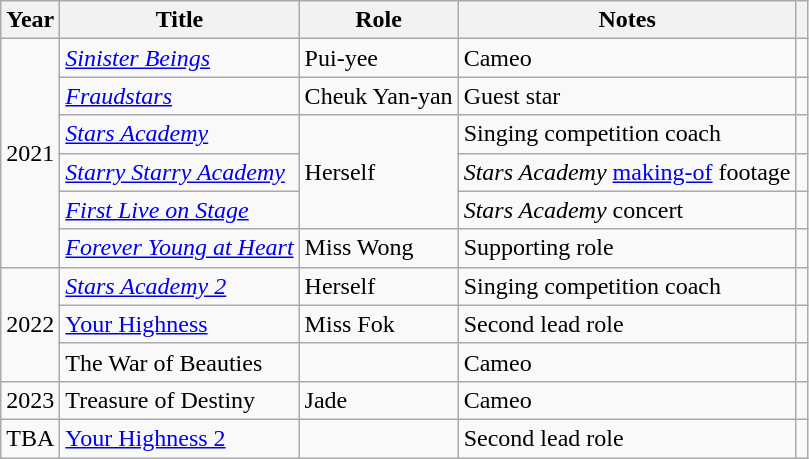<table class="wikitable sortable plainrowheaders">
<tr>
<th scope="col">Year</th>
<th scope="col">Title</th>
<th scope="col">Role</th>
<th scope="col">Notes</th>
<th scope="col" class="unsortable"></th>
</tr>
<tr>
<td rowspan="6">2021</td>
<td><em><a href='#'>Sinister Beings</a></em></td>
<td>Pui-yee</td>
<td>Cameo</td>
<td></td>
</tr>
<tr>
<td><em><a href='#'>Fraudstars</a></em></td>
<td>Cheuk Yan-yan</td>
<td>Guest star</td>
<td></td>
</tr>
<tr>
<td><em><a href='#'>Stars Academy</a></em></td>
<td rowspan="3">Herself</td>
<td>Singing competition coach</td>
<td></td>
</tr>
<tr>
<td><em><a href='#'>Starry Starry Academy</a></em></td>
<td><em>Stars Academy</em> <a href='#'>making-of</a> footage</td>
<td></td>
</tr>
<tr>
<td><em><a href='#'>First Live on Stage</a></em></td>
<td><em>Stars Academy</em> concert</td>
<td></td>
</tr>
<tr>
<td><em><a href='#'>Forever Young at Heart</a></em></td>
<td>Miss Wong</td>
<td>Supporting role</td>
<td></td>
</tr>
<tr>
<td rowspan="3">2022</td>
<td><em><a href='#'>Stars Academy 2</a></td>
<td>Herself</td>
<td>Singing competition coach</td>
<td></td>
</tr>
<tr>
<td></em><a href='#'>Your Highness</a><em></td>
<td>Miss Fok</td>
<td>Second lead role</td>
<td></td>
</tr>
<tr>
<td></em>The War of Beauties<em></td>
<td></td>
<td>Cameo</td>
<td></td>
</tr>
<tr>
<td>2023</td>
<td></em>Treasure of Destiny<em></td>
<td>Jade</td>
<td>Cameo</td>
<td></td>
</tr>
<tr>
<td>TBA</td>
<td></em><a href='#'>Your Highness 2</a><em></td>
<td></td>
<td>Second lead role</td>
<td></td>
</tr>
</table>
